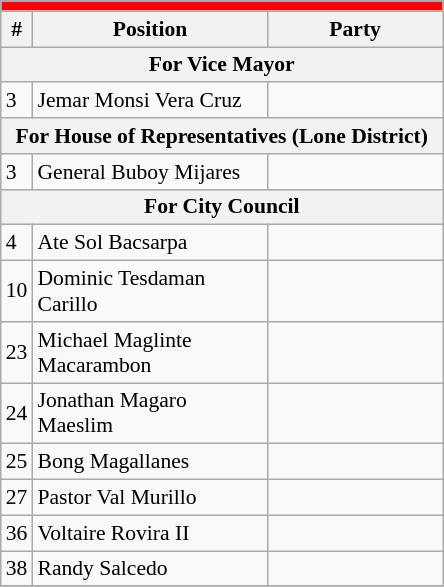<table class="wikitable" style="font-size:90%">
<tr>
<td colspan="4" bgcolor="#fb0007"></td>
</tr>
<tr>
<th>#</th>
<th width="150px">Position</th>
<th colspan="2" width="110px">Party</th>
</tr>
<tr>
<th colspan="4">For Vice Mayor</th>
</tr>
<tr>
<td>3</td>
<td>Jemar Monsi Vera Cruz</td>
<td></td>
</tr>
<tr>
<th colspan="4">For House of Representatives (Lone District)</th>
</tr>
<tr>
<td>3</td>
<td>General Buboy Mijares</td>
<td></td>
</tr>
<tr>
<th colspan="4">For City Council</th>
</tr>
<tr>
<td>4</td>
<td>Ate Sol Bacsarpa</td>
<td></td>
</tr>
<tr>
<td>10</td>
<td>Dominic Tesdaman Carillo</td>
<td></td>
</tr>
<tr>
<td>23</td>
<td>Michael Maglinte Macarambon</td>
<td></td>
</tr>
<tr>
<td>24</td>
<td>Jonathan Magaro Maeslim</td>
<td></td>
</tr>
<tr>
<td>25</td>
<td>Bong Magallanes</td>
<td></td>
</tr>
<tr>
<td>27</td>
<td>Pastor Val Murillo</td>
<td></td>
</tr>
<tr>
<td>36</td>
<td>Voltaire Rovira II</td>
<td></td>
</tr>
<tr>
<td>38</td>
<td>Randy Salcedo</td>
<td></td>
</tr>
<tr>
</tr>
</table>
